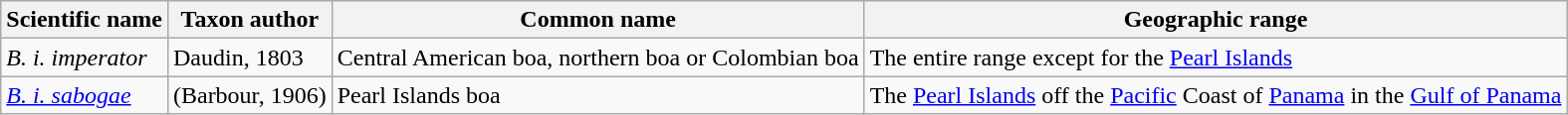<table class="wikitable">
<tr>
<th>Scientific name</th>
<th>Taxon author</th>
<th>Common name</th>
<th>Geographic range</th>
</tr>
<tr>
<td><em>B. i. imperator</em></td>
<td>Daudin, 1803</td>
<td>Central American boa, northern boa or Colombian boa</td>
<td>The entire range except for the <a href='#'>Pearl Islands</a></td>
</tr>
<tr>
<td><em><a href='#'>B. i. sabogae</a></em></td>
<td>(Barbour, 1906)</td>
<td>Pearl Islands boa</td>
<td>The <a href='#'>Pearl Islands</a> off the <a href='#'>Pacific</a> Coast of <a href='#'>Panama</a> in the <a href='#'>Gulf of Panama</a></td>
</tr>
</table>
